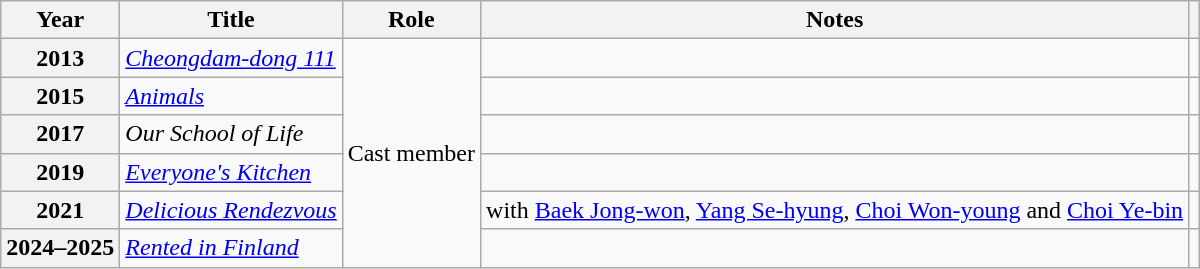<table class="wikitable plainrowheaders sortable">
<tr>
<th scope="col">Year</th>
<th scope="col">Title</th>
<th scope="col">Role</th>
<th scope="col">Notes</th>
<th scope="col" class="unsortable"></th>
</tr>
<tr>
<th scope="row">2013</th>
<td><em><a href='#'>Cheongdam-dong 111</a></em></td>
<td rowspan="6">Cast member</td>
<td></td>
<td style="text-align:center"></td>
</tr>
<tr>
<th scope="row">2015</th>
<td><em><a href='#'>Animals</a></em></td>
<td></td>
<td style="text-align:center"></td>
</tr>
<tr>
<th scope="row">2017</th>
<td><em>Our School of Life</em></td>
<td></td>
<td style="text-align:center"></td>
</tr>
<tr>
<th scope="row">2019</th>
<td><em><a href='#'>Everyone's Kitchen</a></em></td>
<td></td>
<td style="text-align:center"></td>
</tr>
<tr>
<th scope="row">2021</th>
<td><em><a href='#'>Delicious Rendezvous</a></em></td>
<td>with <a href='#'>Baek Jong-won</a>, <a href='#'>Yang Se-hyung</a>, <a href='#'>Choi Won-young</a> and <a href='#'>Choi Ye-bin</a></td>
<td style="text-align:center"></td>
</tr>
<tr>
<th scope="row">2024–2025</th>
<td><em><a href='#'>Rented in Finland</a></em></td>
<td></td>
<td style="text-align:center"></td>
</tr>
</table>
